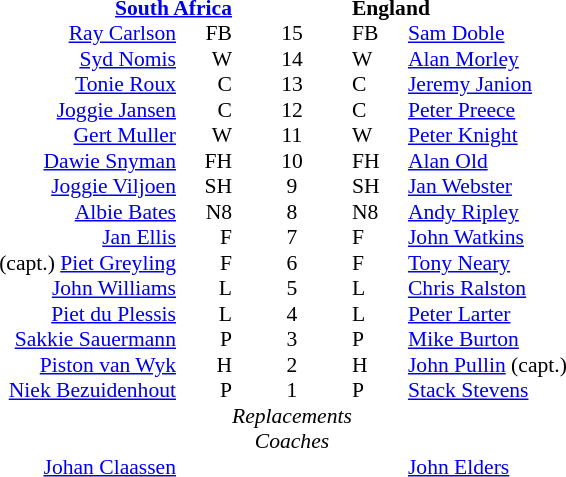<table width="100%" style="font-size: 90%; " cellspacing="0" cellpadding="0" align=center>
<tr>
<td width=41%; text-align=right></td>
<td width=3%; text-align:right></td>
<td width=4%; text-align:center></td>
<td width=3%; text-align:left></td>
<td width=49%; text-align:left></td>
</tr>
<tr>
<td colspan=2; align=right><strong><a href='#'>South Africa</a></strong></td>
<td></td>
<td colspan=2;><strong>England</strong></td>
</tr>
<tr>
<td align=right><a href='#'>Ray Carlson</a></td>
<td align=right>FB</td>
<td align=center>15</td>
<td>FB</td>
<td><a href='#'>Sam Doble</a></td>
</tr>
<tr>
<td align=right><a href='#'>Syd Nomis</a></td>
<td align=right>W</td>
<td align=center>14</td>
<td>W</td>
<td><a href='#'>Alan Morley</a></td>
</tr>
<tr>
<td align=right><a href='#'>Tonie Roux</a></td>
<td align=right>C</td>
<td align=center>13</td>
<td>C</td>
<td><a href='#'>Jeremy Janion</a></td>
</tr>
<tr>
<td align=right><a href='#'>Joggie Jansen</a></td>
<td align=right>C</td>
<td align=center>12</td>
<td>C</td>
<td><a href='#'>Peter Preece</a></td>
</tr>
<tr>
<td align=right><a href='#'>Gert Muller</a></td>
<td align=right>W</td>
<td align=center>11</td>
<td>W</td>
<td><a href='#'>Peter Knight</a></td>
</tr>
<tr>
<td align=right><a href='#'>Dawie Snyman</a></td>
<td align=right>FH</td>
<td align=center>10</td>
<td>FH</td>
<td><a href='#'>Alan Old</a></td>
</tr>
<tr>
<td align=right><a href='#'>Joggie Viljoen</a></td>
<td align=right>SH</td>
<td align=center>9</td>
<td>SH</td>
<td><a href='#'>Jan Webster</a></td>
</tr>
<tr>
<td align=right><a href='#'>Albie Bates</a></td>
<td align=right>N8</td>
<td align=center>8</td>
<td>N8</td>
<td><a href='#'>Andy Ripley</a></td>
</tr>
<tr>
<td align=right><a href='#'>Jan Ellis</a></td>
<td align=right>F</td>
<td align=center>7</td>
<td>F</td>
<td><a href='#'>John Watkins</a></td>
</tr>
<tr>
<td align=right>(capt.) <a href='#'>Piet Greyling</a></td>
<td align=right>F</td>
<td align=center>6</td>
<td>F</td>
<td><a href='#'>Tony Neary</a></td>
</tr>
<tr>
<td align=right><a href='#'>John Williams</a></td>
<td align=right>L</td>
<td align=center>5</td>
<td>L</td>
<td><a href='#'>Chris Ralston</a></td>
</tr>
<tr>
<td align=right><a href='#'>Piet du Plessis</a></td>
<td align=right>L</td>
<td align=center>4</td>
<td>L</td>
<td><a href='#'>Peter Larter</a></td>
</tr>
<tr>
<td align=right><a href='#'>Sakkie Sauermann</a></td>
<td align=right>P</td>
<td align=center>3</td>
<td>P</td>
<td><a href='#'>Mike Burton</a></td>
</tr>
<tr>
<td align=right><a href='#'>Piston van Wyk</a></td>
<td align=right>H</td>
<td align=center>2</td>
<td>H</td>
<td><a href='#'>John Pullin</a> (capt.)</td>
</tr>
<tr>
<td align=right><a href='#'>Niek Bezuidenhout</a></td>
<td align=right>P</td>
<td align=center>1</td>
<td>P</td>
<td><a href='#'>Stack Stevens</a></td>
</tr>
<tr>
<td></td>
<td></td>
<td align=center><em>Replacements</em></td>
<td></td>
<td></td>
</tr>
<tr>
<td align=right></td>
<td align=right></td>
<td align=center></td>
<td></td>
<td></td>
</tr>
<tr>
<td align=right></td>
<td align=right></td>
<td align=center></td>
<td></td>
<td></td>
</tr>
<tr>
<td align=right></td>
<td align=right></td>
<td align=center></td>
<td></td>
<td></td>
</tr>
<tr>
<td align=right></td>
<td align=right></td>
<td align=center></td>
<td></td>
<td></td>
</tr>
<tr>
<td align=right></td>
<td align=right></td>
<td align=center></td>
<td></td>
<td></td>
</tr>
<tr>
<td align=right></td>
<td align=right></td>
<td align=center></td>
<td></td>
<td></td>
</tr>
<tr>
<td align=right></td>
<td align=right></td>
<td align=center></td>
<td></td>
<td></td>
</tr>
<tr>
<td></td>
<td></td>
<td align=center><em>Coaches</em></td>
<td></td>
<td></td>
</tr>
<tr>
<td align=right><a href='#'>Johan Claassen</a> </td>
<td></td>
<td></td>
<td></td>
<td> <a href='#'>John Elders</a></td>
</tr>
</table>
